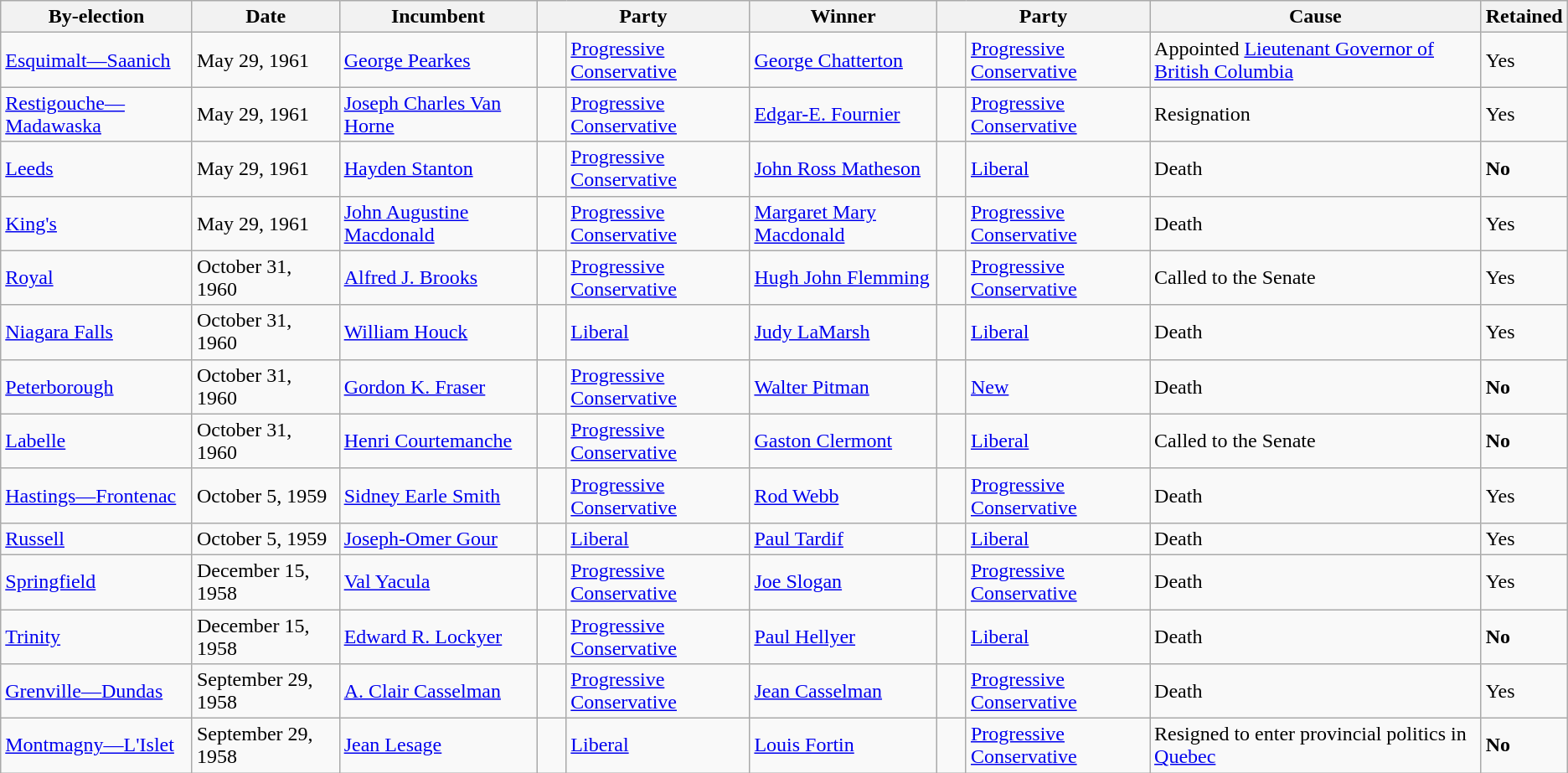<table class="wikitable">
<tr>
<th>By-election</th>
<th>Date</th>
<th>Incumbent</th>
<th colspan=2>Party</th>
<th>Winner</th>
<th colspan=2>Party</th>
<th>Cause</th>
<th>Retained</th>
</tr>
<tr>
<td><a href='#'>Esquimalt—Saanich</a></td>
<td>May 29, 1961</td>
<td><a href='#'>George Pearkes</a></td>
<td>    </td>
<td><a href='#'>Progressive Conservative</a></td>
<td><a href='#'>George Chatterton</a></td>
<td>    </td>
<td><a href='#'>Progressive Conservative</a></td>
<td>Appointed <a href='#'>Lieutenant Governor of British Columbia</a></td>
<td>Yes</td>
</tr>
<tr>
<td><a href='#'>Restigouche—Madawaska</a></td>
<td>May 29, 1961</td>
<td><a href='#'>Joseph Charles Van Horne</a></td>
<td>    </td>
<td><a href='#'>Progressive Conservative</a></td>
<td><a href='#'>Edgar-E. Fournier</a></td>
<td>    </td>
<td><a href='#'>Progressive Conservative</a></td>
<td>Resignation</td>
<td>Yes</td>
</tr>
<tr>
<td><a href='#'>Leeds</a></td>
<td>May 29, 1961</td>
<td><a href='#'>Hayden Stanton</a></td>
<td>    </td>
<td><a href='#'>Progressive Conservative</a></td>
<td><a href='#'>John Ross Matheson</a></td>
<td>    </td>
<td><a href='#'>Liberal</a></td>
<td>Death</td>
<td><strong>No</strong></td>
</tr>
<tr>
<td><a href='#'>King's</a></td>
<td>May 29, 1961</td>
<td><a href='#'>John Augustine Macdonald</a></td>
<td>    </td>
<td><a href='#'>Progressive Conservative</a></td>
<td><a href='#'>Margaret Mary Macdonald</a></td>
<td>    </td>
<td><a href='#'>Progressive Conservative</a></td>
<td>Death</td>
<td>Yes</td>
</tr>
<tr>
<td><a href='#'>Royal</a></td>
<td>October 31, 1960</td>
<td><a href='#'>Alfred J. Brooks</a></td>
<td>    </td>
<td><a href='#'>Progressive Conservative</a></td>
<td><a href='#'>Hugh John Flemming</a></td>
<td>    </td>
<td><a href='#'>Progressive Conservative</a></td>
<td>Called to the Senate</td>
<td>Yes</td>
</tr>
<tr>
<td><a href='#'>Niagara Falls</a></td>
<td>October 31, 1960</td>
<td><a href='#'>William Houck</a></td>
<td>    </td>
<td><a href='#'>Liberal</a></td>
<td><a href='#'>Judy LaMarsh</a></td>
<td>    </td>
<td><a href='#'>Liberal</a></td>
<td>Death</td>
<td>Yes</td>
</tr>
<tr>
<td><a href='#'>Peterborough</a></td>
<td>October 31, 1960</td>
<td><a href='#'>Gordon K. Fraser</a></td>
<td>    </td>
<td><a href='#'>Progressive Conservative</a></td>
<td><a href='#'>Walter Pitman</a></td>
<td>    </td>
<td><a href='#'>New</a></td>
<td>Death</td>
<td><strong>No</strong></td>
</tr>
<tr>
<td><a href='#'>Labelle</a></td>
<td>October 31, 1960</td>
<td><a href='#'>Henri Courtemanche</a></td>
<td>    </td>
<td><a href='#'>Progressive Conservative</a></td>
<td><a href='#'>Gaston Clermont</a></td>
<td>    </td>
<td><a href='#'>Liberal</a></td>
<td>Called to the Senate</td>
<td><strong>No</strong></td>
</tr>
<tr>
<td><a href='#'>Hastings—Frontenac</a></td>
<td>October 5, 1959</td>
<td><a href='#'>Sidney Earle Smith</a></td>
<td>    </td>
<td><a href='#'>Progressive Conservative</a></td>
<td><a href='#'>Rod Webb</a></td>
<td>    </td>
<td><a href='#'>Progressive Conservative</a></td>
<td>Death</td>
<td>Yes</td>
</tr>
<tr>
<td><a href='#'>Russell</a></td>
<td>October 5, 1959</td>
<td><a href='#'>Joseph-Omer Gour</a></td>
<td>    </td>
<td><a href='#'>Liberal</a></td>
<td><a href='#'>Paul Tardif</a></td>
<td>    </td>
<td><a href='#'>Liberal</a></td>
<td>Death</td>
<td>Yes</td>
</tr>
<tr>
<td><a href='#'>Springfield</a></td>
<td>December 15, 1958</td>
<td><a href='#'>Val Yacula</a></td>
<td>    </td>
<td><a href='#'>Progressive Conservative</a></td>
<td><a href='#'>Joe Slogan</a></td>
<td>    </td>
<td><a href='#'>Progressive Conservative</a></td>
<td>Death</td>
<td>Yes</td>
</tr>
<tr>
<td><a href='#'>Trinity</a></td>
<td>December 15, 1958</td>
<td><a href='#'>Edward R. Lockyer</a></td>
<td>    </td>
<td><a href='#'>Progressive Conservative</a></td>
<td><a href='#'>Paul Hellyer</a></td>
<td>    </td>
<td><a href='#'>Liberal</a></td>
<td>Death</td>
<td><strong>No</strong></td>
</tr>
<tr>
<td><a href='#'>Grenville—Dundas</a></td>
<td>September 29, 1958</td>
<td><a href='#'>A. Clair Casselman</a></td>
<td>    </td>
<td><a href='#'>Progressive Conservative</a></td>
<td><a href='#'>Jean Casselman</a></td>
<td>    </td>
<td><a href='#'>Progressive Conservative</a></td>
<td>Death</td>
<td>Yes</td>
</tr>
<tr>
<td><a href='#'>Montmagny—L'Islet</a></td>
<td>September 29, 1958</td>
<td><a href='#'>Jean Lesage</a></td>
<td>    </td>
<td><a href='#'>Liberal</a></td>
<td><a href='#'>Louis Fortin</a></td>
<td>    </td>
<td><a href='#'>Progressive Conservative</a></td>
<td>Resigned to enter provincial politics in <a href='#'>Quebec</a></td>
<td><strong>No</strong></td>
</tr>
</table>
